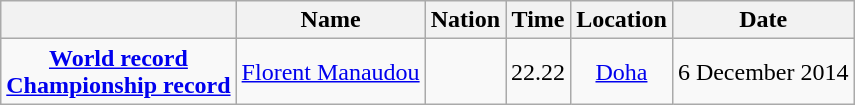<table class=wikitable style=text-align:center>
<tr>
<th></th>
<th>Name</th>
<th>Nation</th>
<th>Time</th>
<th>Location</th>
<th>Date</th>
</tr>
<tr>
<td><strong><a href='#'>World record</a><br><a href='#'>Championship record</a></strong></td>
<td align=left><a href='#'>Florent Manaudou</a></td>
<td align=left></td>
<td align=left>22.22</td>
<td><a href='#'>Doha</a></td>
<td>6 December 2014</td>
</tr>
</table>
